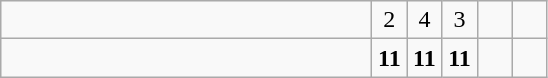<table class="wikitable">
<tr>
<td style="width:15em"></td>
<td align=center style="width:1em">2</td>
<td align=center style="width:1em">4</td>
<td align=center style="width:1em">3</td>
<td align=center style="width:1em"></td>
<td align=center style="width:1em"></td>
</tr>
<tr>
<td style="width:15em"></td>
<td align=center style="width:1em"><strong>11</strong></td>
<td align=center style="width:1em"><strong>11</strong></td>
<td align=center style="width:1em"><strong>11</strong></td>
<td align=center style="width:1em"></td>
<td align=center style="width:1em"></td>
</tr>
</table>
